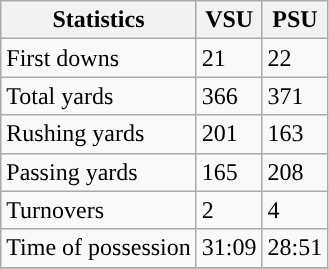<table class="wikitable" style="float: left;">
<tr>
<th>Statistics</th>
<th>VSU</th>
<th>PSU</th>
</tr>
<tr>
<td>First downs</td>
<td>21</td>
<td>22</td>
</tr>
<tr>
<td>Total yards</td>
<td>366</td>
<td>371</td>
</tr>
<tr>
<td>Rushing yards</td>
<td>201</td>
<td>163</td>
</tr>
<tr>
<td>Passing yards</td>
<td>165</td>
<td>208</td>
</tr>
<tr>
<td>Turnovers</td>
<td>2</td>
<td>4</td>
</tr>
<tr>
<td>Time of possession</td>
<td>31:09</td>
<td>28:51</td>
</tr>
<tr>
</tr>
</table>
